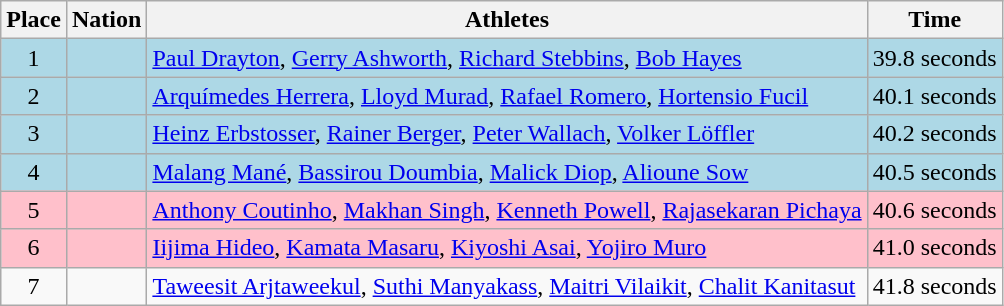<table class=wikitable>
<tr>
<th>Place</th>
<th>Nation</th>
<th>Athletes</th>
<th>Time</th>
</tr>
<tr align=center bgcolor=lightblue>
<td>1</td>
<td align=left></td>
<td align=left><a href='#'>Paul Drayton</a>, <a href='#'>Gerry Ashworth</a>, <a href='#'>Richard Stebbins</a>, <a href='#'>Bob Hayes</a></td>
<td>39.8 seconds</td>
</tr>
<tr align=center bgcolor=lightblue>
<td>2</td>
<td align=left></td>
<td align=left><a href='#'>Arquímedes Herrera</a>, <a href='#'>Lloyd Murad</a>, <a href='#'>Rafael Romero</a>, <a href='#'>Hortensio Fucil</a></td>
<td>40.1 seconds</td>
</tr>
<tr align=center bgcolor=lightblue>
<td>3</td>
<td align=left></td>
<td align=left><a href='#'>Heinz Erbstosser</a>, <a href='#'>Rainer Berger</a>, <a href='#'>Peter Wallach</a>, <a href='#'>Volker Löffler</a></td>
<td>40.2 seconds</td>
</tr>
<tr align=center bgcolor=lightblue>
<td>4</td>
<td align=left></td>
<td align=left><a href='#'>Malang Mané</a>, <a href='#'>Bassirou Doumbia</a>, <a href='#'>Malick Diop</a>, <a href='#'>Alioune Sow</a></td>
<td>40.5 seconds</td>
</tr>
<tr align=center bgcolor=pink>
<td>5</td>
<td align=left></td>
<td align=left><a href='#'>Anthony Coutinho</a>, <a href='#'>Makhan Singh</a>, <a href='#'>Kenneth Powell</a>, <a href='#'>Rajasekaran Pichaya</a></td>
<td>40.6 seconds</td>
</tr>
<tr align=center bgcolor=pink>
<td>6</td>
<td align=left></td>
<td align=left><a href='#'>Iijima Hideo</a>, <a href='#'>Kamata Masaru</a>, <a href='#'>Kiyoshi Asai</a>, <a href='#'>Yojiro Muro</a></td>
<td>41.0 seconds</td>
</tr>
<tr align=center>
<td>7</td>
<td align=left></td>
<td align=left><a href='#'>Taweesit Arjtaweekul</a>, <a href='#'>Suthi Manyakass</a>, <a href='#'>Maitri Vilaikit</a>, <a href='#'>Chalit Kanitasut</a></td>
<td>41.8 seconds</td>
</tr>
</table>
